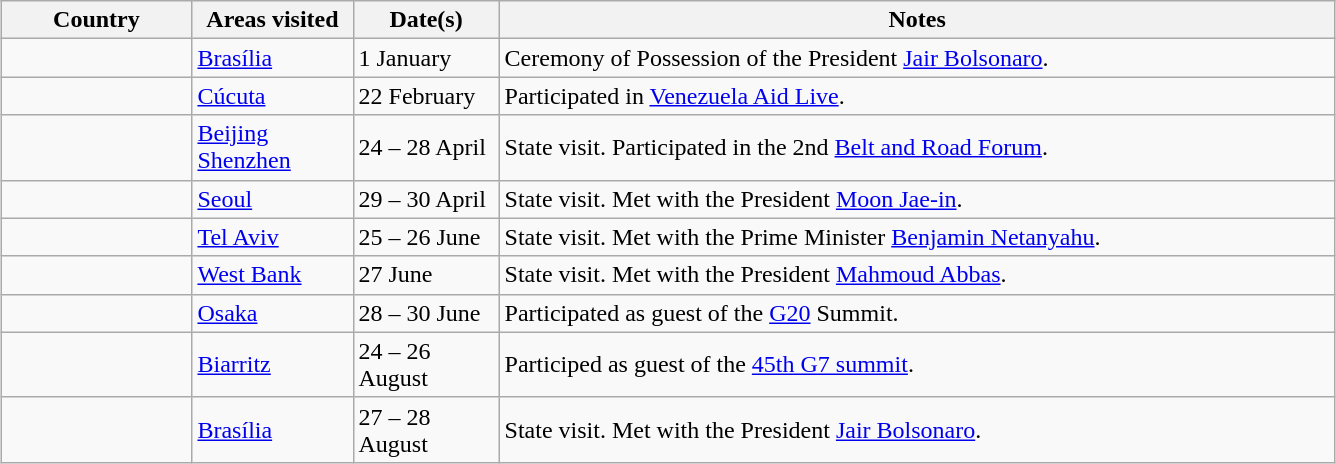<table class="wikitable" style="margin: 1em auto 1em auto">
<tr>
<th width="120">Country</th>
<th width="100">Areas visited</th>
<th width="90">Date(s)</th>
<th width="550">Notes</th>
</tr>
<tr>
<td></td>
<td><a href='#'>Brasília</a></td>
<td>1 January</td>
<td> Ceremony of Possession of the President <a href='#'>Jair Bolsonaro</a>.</td>
</tr>
<tr>
<td></td>
<td><a href='#'>Cúcuta</a></td>
<td>22 February</td>
<td>Participated in <a href='#'>Venezuela Aid Live</a>.</td>
</tr>
<tr>
<td></td>
<td><a href='#'>Beijing</a><br><a href='#'>Shenzhen</a></td>
<td>24 – 28 April</td>
<td> State visit. Participated in the 2nd <a href='#'>Belt and Road Forum</a>.</td>
</tr>
<tr>
<td></td>
<td><a href='#'>Seoul</a></td>
<td>29 – 30 April</td>
<td> State visit. Met with the President <a href='#'>Moon Jae-in</a>.</td>
</tr>
<tr>
<td></td>
<td><a href='#'>Tel Aviv</a></td>
<td>25 – 26 June</td>
<td>State visit. Met with the Prime Minister <a href='#'>Benjamin Netanyahu</a>.</td>
</tr>
<tr>
<td></td>
<td><a href='#'>West Bank</a></td>
<td>27 June</td>
<td>State visit. Met with the President <a href='#'>Mahmoud Abbas</a>.</td>
</tr>
<tr>
<td></td>
<td><a href='#'>Osaka</a></td>
<td>28 – 30 June</td>
<td>Participated as guest of the <a href='#'>G20</a> Summit.</td>
</tr>
<tr>
<td></td>
<td><a href='#'>Biarritz</a></td>
<td>24 – 26 August</td>
<td>Participed as guest of the <a href='#'>45th G7 summit</a>.</td>
</tr>
<tr>
<td></td>
<td><a href='#'>Brasília</a></td>
<td>27 – 28 August</td>
<td>State visit. Met with the President <a href='#'>Jair Bolsonaro</a>.</td>
</tr>
</table>
